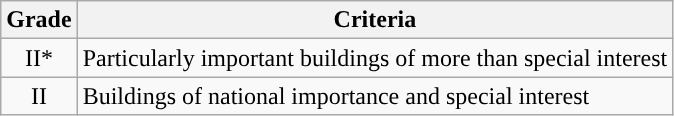<table class="wikitable">
<tr>
<th>Grade</th>
<th>Criteria</th>
</tr>
<tr>
<td align="center" >II*</td>
<td>Particularly important buildings of more than special interest</td>
</tr>
<tr>
<td align="center" >II</td>
<td>Buildings of national importance and special interest</td>
</tr>
</table>
